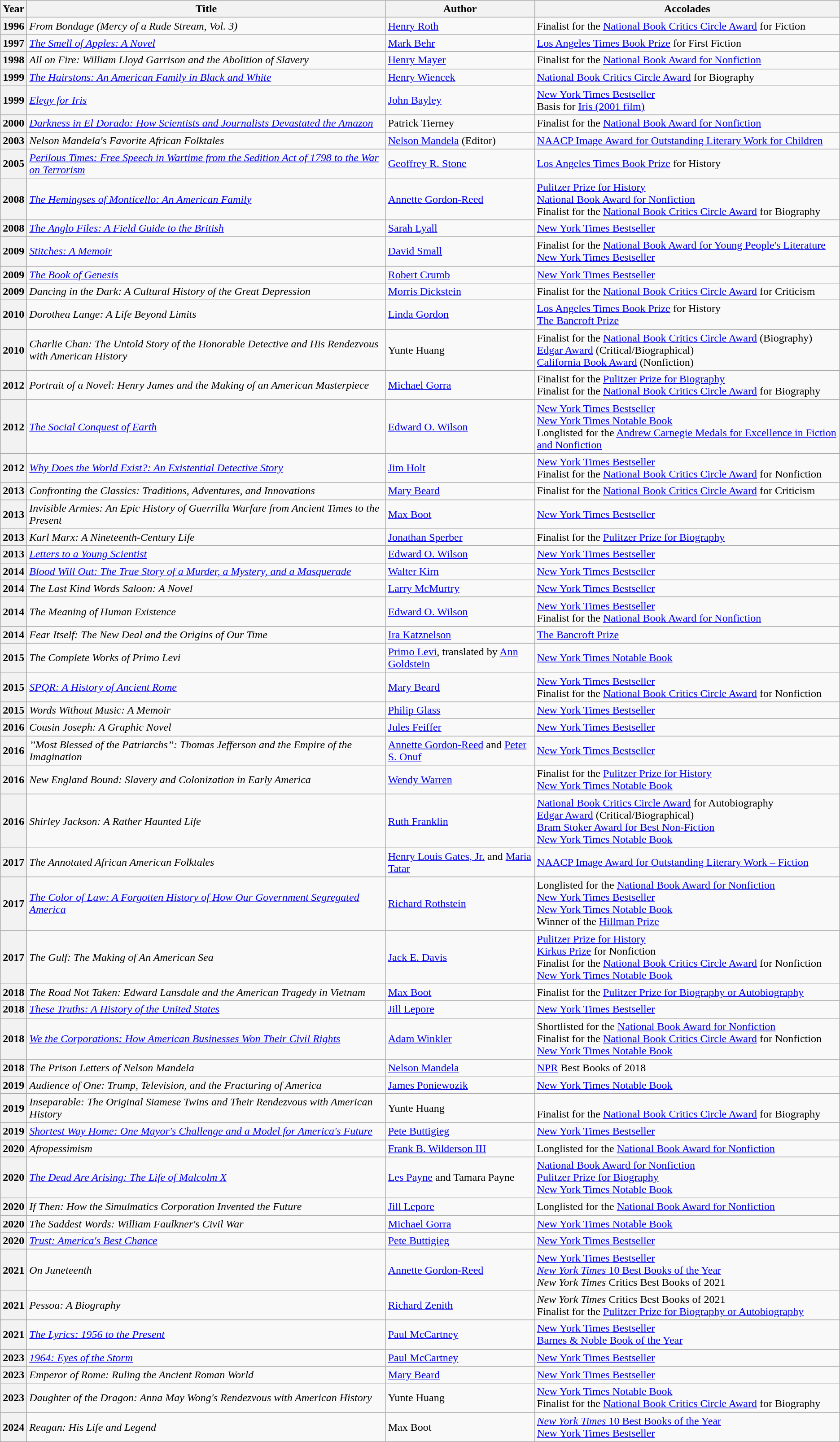<table class="wikitable sortable">
<tr>
<th>Year</th>
<th>Title</th>
<th>Author</th>
<th>Accolades</th>
</tr>
<tr>
<th>1996</th>
<td><em>From Bondage (Mercy of a Rude Stream, Vol. 3)</em></td>
<td><a href='#'>Henry Roth</a></td>
<td>Finalist for the <a href='#'>National Book Critics Circle Award</a> for Fiction</td>
</tr>
<tr>
<th>1997</th>
<td><em><a href='#'>The Smell of Apples: A Novel</a></em></td>
<td><a href='#'>Mark Behr</a></td>
<td><a href='#'>Los Angeles Times Book Prize</a> for First Fiction</td>
</tr>
<tr>
<th>1998</th>
<td><em>All on Fire: William Lloyd Garrison and the Abolition of Slavery</em></td>
<td><a href='#'>Henry Mayer</a></td>
<td>Finalist for the <a href='#'>National Book Award for Nonfiction</a></td>
</tr>
<tr>
<th>1999</th>
<td><em><a href='#'>The Hairstons: An American Family in Black and White</a></em></td>
<td><a href='#'>Henry Wiencek</a></td>
<td><a href='#'>National Book Critics Circle Award</a> for Biography</td>
</tr>
<tr>
<th>1999</th>
<td><em><a href='#'>Elegy for Iris</a></em></td>
<td><a href='#'>John Bayley</a></td>
<td><a href='#'>New York Times Bestseller</a><br>Basis for <a href='#'>Iris (2001 film)</a></td>
</tr>
<tr>
<th>2000</th>
<td><em><a href='#'>Darkness in El Dorado: How Scientists and Journalists Devastated the Amazon</a></em></td>
<td>Patrick Tierney</td>
<td>Finalist for the <a href='#'>National Book Award for Nonfiction</a></td>
</tr>
<tr>
<th>2003</th>
<td><em>Nelson Mandela's Favorite African Folktales</em></td>
<td><a href='#'>Nelson Mandela</a> (Editor)</td>
<td><a href='#'>NAACP Image Award for Outstanding Literary Work for Children</a></td>
</tr>
<tr>
<th>2005</th>
<td><em><a href='#'>Perilous Times: Free Speech in Wartime from the Sedition Act of 1798 to the War on Terrorism</a></em></td>
<td><a href='#'>Geoffrey R. Stone</a></td>
<td><a href='#'>Los Angeles Times Book Prize</a> for History</td>
</tr>
<tr>
<th>2008</th>
<td><em><a href='#'>The Hemingses of Monticello: An American Family</a></em></td>
<td><a href='#'>Annette Gordon-Reed</a></td>
<td><a href='#'>Pulitzer Prize for History</a><br><a href='#'>National Book Award for Nonfiction</a><br>Finalist for the <a href='#'>National Book Critics Circle Award</a> for Biography</td>
</tr>
<tr>
<th>2008</th>
<td><em><a href='#'>The Anglo Files: A Field Guide to the British</a></em></td>
<td><a href='#'>Sarah Lyall</a></td>
<td><a href='#'>New York Times Bestseller</a></td>
</tr>
<tr>
<th>2009</th>
<td><em><a href='#'>Stitches: A Memoir</a></em></td>
<td><a href='#'>David Small</a></td>
<td>Finalist for the <a href='#'>National Book Award for Young People's Literature</a><br><a href='#'>New York Times Bestseller</a></td>
</tr>
<tr>
<th>2009</th>
<td><em><a href='#'>The Book of Genesis</a></em></td>
<td><a href='#'>Robert Crumb</a></td>
<td><a href='#'>New York Times Bestseller</a></td>
</tr>
<tr>
<th>2009</th>
<td><em>Dancing in the Dark: A Cultural History of the Great Depression</em></td>
<td><a href='#'>Morris Dickstein</a></td>
<td>Finalist for the <a href='#'>National Book Critics Circle Award</a> for Criticism</td>
</tr>
<tr>
<th>2010</th>
<td><em>Dorothea Lange: A Life Beyond Limits</em></td>
<td><a href='#'>Linda Gordon</a></td>
<td><a href='#'>Los Angeles Times Book Prize</a> for History<br><a href='#'>The Bancroft Prize</a></td>
</tr>
<tr>
<th>2010</th>
<td><em>Charlie Chan: The Untold Story of the Honorable Detective and His Rendezvous with American History</em></td>
<td>Yunte Huang</td>
<td>Finalist for the <a href='#'>National Book Critics Circle Award</a> (Biography)<br><a href='#'>Edgar Award</a> (Critical/Biographical)<br><a href='#'>California Book Award</a> (Nonfiction)</td>
</tr>
<tr>
<th>2012</th>
<td><em>Portrait of a Novel: Henry James and the Making of an American Masterpiece</em></td>
<td><a href='#'>Michael Gorra</a></td>
<td>Finalist for the <a href='#'>Pulitzer Prize for Biography</a><br>Finalist for the <a href='#'>National Book Critics Circle Award</a> for Biography</td>
</tr>
<tr>
<th>2012</th>
<td><em><a href='#'>The Social Conquest of Earth</a></em></td>
<td><a href='#'>Edward O. Wilson</a></td>
<td><a href='#'>New York Times Bestseller</a><br><a href='#'>New York Times Notable Book</a><br>Longlisted for the <a href='#'>Andrew Carnegie Medals for Excellence in Fiction and Nonfiction</a></td>
</tr>
<tr>
<th>2012</th>
<td><em><a href='#'>Why Does the World Exist?: An Existential Detective Story</a></em></td>
<td><a href='#'>Jim Holt</a></td>
<td><a href='#'>New York Times Bestseller</a><br> Finalist for the <a href='#'>National Book Critics Circle Award</a> for Nonfiction</td>
</tr>
<tr>
<th>2013</th>
<td><em>Confronting the Classics: Traditions, Adventures, and Innovations</em></td>
<td><a href='#'>Mary Beard</a></td>
<td>Finalist for the <a href='#'>National Book Critics Circle Award</a> for Criticism</td>
</tr>
<tr>
<th>2013</th>
<td><em>Invisible Armies: An Epic History of Guerrilla Warfare from Ancient Times to the Present</em></td>
<td><a href='#'>Max Boot</a></td>
<td><a href='#'>New York Times Bestseller</a></td>
</tr>
<tr>
<th>2013</th>
<td><em>Karl Marx: A Nineteenth-Century Life</em></td>
<td><a href='#'>Jonathan Sperber</a></td>
<td>Finalist for the <a href='#'>Pulitzer Prize for Biography</a></td>
</tr>
<tr>
<th>2013</th>
<td><em><a href='#'>Letters to a Young Scientist</a></em></td>
<td><a href='#'>Edward O. Wilson</a></td>
<td><a href='#'>New York Times Bestseller</a></td>
</tr>
<tr>
<th>2014</th>
<td><em><a href='#'>Blood Will Out: The True Story of a Murder, a Mystery, and a Masquerade</a></em></td>
<td><a href='#'>Walter Kirn</a></td>
<td><a href='#'>New York Times Bestseller</a></td>
</tr>
<tr>
<th>2014</th>
<td><em>The Last Kind Words Saloon: A Novel</em></td>
<td><a href='#'>Larry McMurtry</a></td>
<td><a href='#'>New York Times Bestseller</a></td>
</tr>
<tr>
<th>2014</th>
<td><em>The Meaning of Human Existence</em></td>
<td><a href='#'>Edward O. Wilson</a></td>
<td><a href='#'>New York Times Bestseller</a><br>Finalist for the <a href='#'>National Book Award for Nonfiction</a></td>
</tr>
<tr>
<th>2014</th>
<td><em>Fear Itself: The New Deal and the Origins of Our Time</em></td>
<td><a href='#'>Ira Katznelson</a></td>
<td><a href='#'>The Bancroft Prize</a></td>
</tr>
<tr>
<th>2015</th>
<td><em>The Complete Works of Primo Levi</em></td>
<td><a href='#'>Primo Levi</a>, translated by <a href='#'>Ann Goldstein</a></td>
<td><a href='#'>New York Times Notable Book</a></td>
</tr>
<tr>
<th>2015</th>
<td><em><a href='#'>SPQR: A History of Ancient Rome</a></em></td>
<td><a href='#'>Mary Beard</a></td>
<td><a href='#'>New York Times Bestseller</a><br> Finalist for the <a href='#'>National Book Critics Circle Award</a> for Nonfiction</td>
</tr>
<tr>
<th>2015</th>
<td><em>Words Without Music: A Memoir</em></td>
<td><a href='#'>Philip Glass</a></td>
<td><a href='#'>New York Times Bestseller</a></td>
</tr>
<tr>
<th>2016</th>
<td><em>Cousin Joseph: A Graphic Novel</em></td>
<td><a href='#'>Jules Feiffer</a></td>
<td><a href='#'>New York Times Bestseller</a></td>
</tr>
<tr>
<th>2016</th>
<td><em>’’Most Blessed of the Patriarchs’’: Thomas Jefferson and the Empire of the Imagination</em></td>
<td><a href='#'>Annette Gordon-Reed</a> and <a href='#'>Peter S. Onuf</a></td>
<td><a href='#'>New York Times Bestseller</a></td>
</tr>
<tr>
<th>2016</th>
<td><em>New England Bound: Slavery and Colonization in Early America</em></td>
<td><a href='#'>Wendy Warren</a></td>
<td>Finalist for the <a href='#'>Pulitzer Prize for History</a><br><a href='#'>New York Times Notable Book</a></td>
</tr>
<tr>
<th>2016</th>
<td><em>Shirley Jackson: A Rather Haunted Life</em></td>
<td><a href='#'>Ruth Franklin</a></td>
<td><a href='#'>National Book Critics Circle Award</a> for Autobiography<br><a href='#'>Edgar Award</a> (Critical/Biographical)<br><a href='#'>Bram Stoker Award for Best Non-Fiction</a><br><a href='#'>New York Times Notable Book</a></td>
</tr>
<tr>
<th>2017</th>
<td><em>The Annotated African American Folktales</em></td>
<td><a href='#'>Henry Louis Gates, Jr.</a> and <a href='#'>Maria Tatar</a></td>
<td><a href='#'>NAACP Image Award for Outstanding Literary Work – Fiction</a></td>
</tr>
<tr>
<th>2017</th>
<td><em><a href='#'>The Color of Law: A Forgotten History of How Our Government Segregated America</a></em></td>
<td><a href='#'>Richard Rothstein</a></td>
<td>Longlisted for the <a href='#'>National Book Award for Nonfiction</a><br><a href='#'>New York Times Bestseller</a><br><a href='#'>New York Times Notable Book</a><br>Winner of the <a href='#'>Hillman Prize</a></td>
</tr>
<tr>
<th>2017</th>
<td><em>The Gulf: The Making of An American Sea</em></td>
<td><a href='#'>Jack E. Davis</a></td>
<td><a href='#'>Pulitzer Prize for History</a><br><a href='#'>Kirkus Prize</a> for Nonfiction<br>Finalist for the <a href='#'>National Book Critics Circle Award</a> for Nonfiction<br><a href='#'>New York Times Notable Book</a></td>
</tr>
<tr>
<th>2018</th>
<td><em>The Road Not Taken: Edward Lansdale and the American Tragedy in Vietnam</em></td>
<td><a href='#'>Max Boot</a></td>
<td>Finalist for the <a href='#'>Pulitzer Prize for Biography or Autobiography</a></td>
</tr>
<tr>
<th>2018</th>
<td><em><a href='#'>These Truths: A History of the United States</a></em></td>
<td><a href='#'>Jill Lepore</a></td>
<td><a href='#'>New York Times Bestseller</a></td>
</tr>
<tr>
<th>2018</th>
<td><em><a href='#'>We the Corporations: How American Businesses Won Their Civil Rights</a></em></td>
<td><a href='#'>Adam Winkler</a></td>
<td>Shortlisted for the <a href='#'>National Book Award for Nonfiction</a><br>Finalist for the <a href='#'>National Book Critics Circle Award</a> for Nonfiction<br><a href='#'>New York Times Notable Book</a></td>
</tr>
<tr>
<th>2018</th>
<td><em>The Prison Letters of Nelson Mandela</em></td>
<td><a href='#'>Nelson Mandela</a></td>
<td><a href='#'>NPR</a> Best Books of 2018</td>
</tr>
<tr>
<th>2019</th>
<td><em>Audience of One: Trump, Television, and the Fracturing of America</em></td>
<td><a href='#'>James Poniewozik</a></td>
<td><a href='#'>New York Times Notable Book</a></td>
</tr>
<tr>
<th>2019</th>
<td><em>Inseparable: The Original Siamese Twins and Their Rendezvous with American History</em></td>
<td>Yunte Huang</td>
<td><br>Finalist for the <a href='#'>National Book Critics Circle Award</a> for Biography</td>
</tr>
<tr>
<th>2019</th>
<td><em><a href='#'>Shortest Way Home: One Mayor's Challenge and a Model for America's Future</a></em></td>
<td><a href='#'>Pete Buttigieg</a></td>
<td><a href='#'>New York Times Bestseller</a></td>
</tr>
<tr>
<th>2020</th>
<td><em>Afropessimism</em></td>
<td><a href='#'>Frank B. Wilderson III</a></td>
<td>Longlisted for the <a href='#'>National Book Award for Nonfiction</a></td>
</tr>
<tr>
<th>2020</th>
<td><em><a href='#'>The Dead Are Arising: The Life of Malcolm X</a></em></td>
<td><a href='#'>Les Payne</a> and Tamara Payne</td>
<td><a href='#'>National Book Award for Nonfiction</a><br><a href='#'>Pulitzer Prize for Biography</a><br><a href='#'>New York Times Notable Book</a></td>
</tr>
<tr>
<th>2020</th>
<td><em>If Then: How the Simulmatics Corporation Invented the Future</em></td>
<td><a href='#'>Jill Lepore</a></td>
<td>Longlisted for the <a href='#'>National Book Award for Nonfiction</a></td>
</tr>
<tr>
<th>2020</th>
<td><em>The Saddest Words: William Faulkner's Civil War</em></td>
<td><a href='#'>Michael Gorra</a></td>
<td><a href='#'>New York Times Notable Book</a></td>
</tr>
<tr>
<th>2020</th>
<td><em><a href='#'>Trust: America's Best Chance</a></em></td>
<td><a href='#'>Pete Buttigieg</a></td>
<td><a href='#'>New York Times Bestseller</a></td>
</tr>
<tr>
<th>2021</th>
<td><em>On Juneteenth</em></td>
<td><a href='#'>Annette Gordon-Reed</a></td>
<td><a href='#'>New York Times Bestseller</a><br><a href='#'><em>New York Times</em> 10 Best Books of the Year</a><br><em>New York Times</em> Critics Best Books of 2021</td>
</tr>
<tr>
<th>2021</th>
<td><em>Pessoa: A Biography</em></td>
<td><a href='#'>Richard Zenith</a></td>
<td><em>New York Times</em> Critics Best Books of 2021<br>Finalist for the <a href='#'>Pulitzer Prize for Biography or Autobiography</a></td>
</tr>
<tr>
<th>2021</th>
<td><em><a href='#'>The Lyrics: 1956 to the Present</a></em></td>
<td><a href='#'>Paul McCartney</a></td>
<td><a href='#'>New York Times Bestseller</a><br><a href='#'>Barnes & Noble Book of the Year</a></td>
</tr>
<tr>
<th>2023</th>
<td><em><a href='#'>1964: Eyes of the Storm</a></em></td>
<td><a href='#'>Paul McCartney</a></td>
<td><a href='#'>New York Times Bestseller</a></td>
</tr>
<tr>
<th>2023</th>
<td><em>Emperor of Rome: Ruling the Ancient Roman World</em></td>
<td><a href='#'>Mary Beard</a></td>
<td><a href='#'>New York Times Bestseller</a></td>
</tr>
<tr>
<th>2023</th>
<td><em>Daughter of the Dragon: Anna May Wong's Rendezvous with American History</em></td>
<td>Yunte Huang</td>
<td><a href='#'>New York Times Notable Book</a><br>Finalist for the <a href='#'>National Book Critics Circle Award</a> for Biography</td>
</tr>
<tr>
<th>2024</th>
<td><em>Reagan: His Life and Legend</em></td>
<td>Max Boot</td>
<td><a href='#'><em>New York Times</em> 10 Best Books of the Year</a><br><a href='#'>New York Times Bestseller</a></td>
</tr>
</table>
